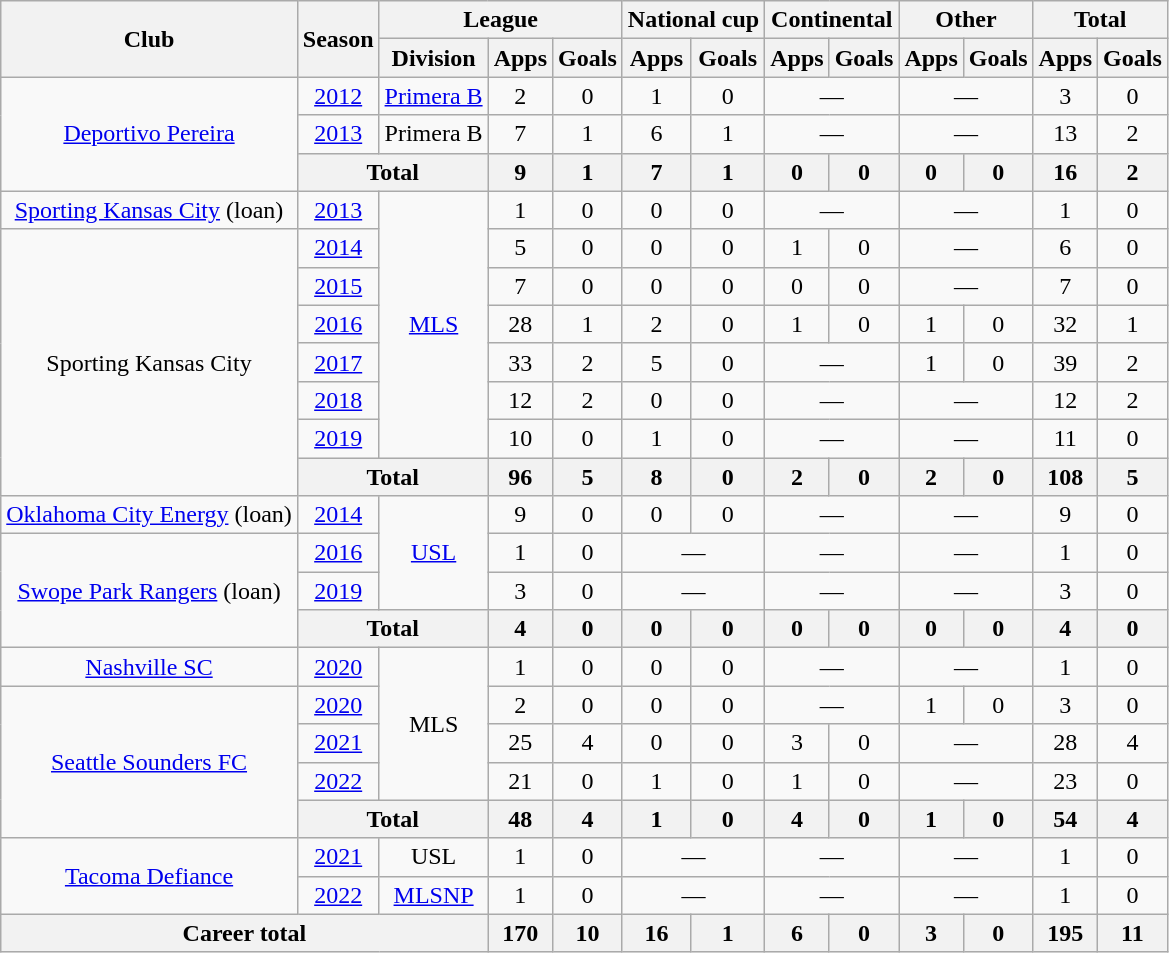<table class="wikitable" style="text-align:center">
<tr>
<th rowspan="2">Club</th>
<th rowspan="2">Season</th>
<th colspan="3">League</th>
<th colspan="2">National cup</th>
<th colspan="2">Continental</th>
<th colspan="2">Other</th>
<th colspan="2">Total</th>
</tr>
<tr>
<th>Division</th>
<th>Apps</th>
<th>Goals</th>
<th>Apps</th>
<th>Goals</th>
<th>Apps</th>
<th>Goals</th>
<th>Apps</th>
<th>Goals</th>
<th>Apps</th>
<th>Goals</th>
</tr>
<tr>
<td rowspan="3"><a href='#'>Deportivo Pereira</a></td>
<td><a href='#'>2012</a></td>
<td><a href='#'>Primera B</a></td>
<td>2</td>
<td>0</td>
<td>1</td>
<td>0</td>
<td colspan="2">—</td>
<td colspan="2">—</td>
<td>3</td>
<td>0</td>
</tr>
<tr>
<td><a href='#'>2013</a></td>
<td>Primera B</td>
<td>7</td>
<td>1</td>
<td>6</td>
<td>1</td>
<td colspan="2">—</td>
<td colspan="2">—</td>
<td>13</td>
<td>2</td>
</tr>
<tr>
<th colspan="2">Total</th>
<th>9</th>
<th>1</th>
<th>7</th>
<th>1</th>
<th>0</th>
<th>0</th>
<th>0</th>
<th>0</th>
<th>16</th>
<th>2</th>
</tr>
<tr>
<td><a href='#'>Sporting Kansas City</a> (loan)</td>
<td><a href='#'>2013</a></td>
<td rowspan="7"><a href='#'>MLS</a></td>
<td>1</td>
<td>0</td>
<td>0</td>
<td>0</td>
<td colspan="2">—</td>
<td colspan="2">—</td>
<td>1</td>
<td>0</td>
</tr>
<tr>
<td rowspan="7">Sporting Kansas City</td>
<td><a href='#'>2014</a></td>
<td>5</td>
<td>0</td>
<td>0</td>
<td>0</td>
<td>1</td>
<td>0</td>
<td colspan="2">—</td>
<td>6</td>
<td>0</td>
</tr>
<tr>
<td><a href='#'>2015</a></td>
<td>7</td>
<td>0</td>
<td>0</td>
<td>0</td>
<td>0</td>
<td>0</td>
<td colspan="2">—</td>
<td>7</td>
<td>0</td>
</tr>
<tr>
<td><a href='#'>2016</a></td>
<td>28</td>
<td>1</td>
<td>2</td>
<td>0</td>
<td>1</td>
<td>0</td>
<td>1</td>
<td>0</td>
<td>32</td>
<td>1</td>
</tr>
<tr>
<td><a href='#'>2017</a></td>
<td>33</td>
<td>2</td>
<td>5</td>
<td>0</td>
<td colspan="2">—</td>
<td>1</td>
<td>0</td>
<td>39</td>
<td>2</td>
</tr>
<tr>
<td><a href='#'>2018</a></td>
<td>12</td>
<td>2</td>
<td>0</td>
<td>0</td>
<td colspan="2">—</td>
<td colspan="2">—</td>
<td>12</td>
<td>2</td>
</tr>
<tr>
<td><a href='#'>2019</a></td>
<td>10</td>
<td>0</td>
<td>1</td>
<td>0</td>
<td colspan="2">—</td>
<td colspan="2">—</td>
<td>11</td>
<td>0</td>
</tr>
<tr>
<th colspan="2">Total</th>
<th>96</th>
<th>5</th>
<th>8</th>
<th>0</th>
<th>2</th>
<th>0</th>
<th>2</th>
<th>0</th>
<th>108</th>
<th>5</th>
</tr>
<tr>
<td><a href='#'>Oklahoma City Energy</a> (loan)</td>
<td><a href='#'>2014</a></td>
<td rowspan="3"><a href='#'>USL</a></td>
<td>9</td>
<td>0</td>
<td>0</td>
<td>0</td>
<td colspan="2">—</td>
<td colspan="2">—</td>
<td>9</td>
<td>0</td>
</tr>
<tr>
<td rowspan="3"><a href='#'>Swope Park Rangers</a> (loan)</td>
<td><a href='#'>2016</a></td>
<td>1</td>
<td>0</td>
<td colspan="2">—</td>
<td colspan="2">—</td>
<td colspan="2">—</td>
<td>1</td>
<td>0</td>
</tr>
<tr>
<td><a href='#'>2019</a></td>
<td>3</td>
<td>0</td>
<td colspan="2">—</td>
<td colspan="2">—</td>
<td colspan="2">—</td>
<td>3</td>
<td>0</td>
</tr>
<tr>
<th colspan="2">Total</th>
<th>4</th>
<th>0</th>
<th>0</th>
<th>0</th>
<th>0</th>
<th>0</th>
<th>0</th>
<th>0</th>
<th>4</th>
<th>0</th>
</tr>
<tr>
<td><a href='#'>Nashville SC</a></td>
<td><a href='#'>2020</a></td>
<td rowspan="4">MLS</td>
<td>1</td>
<td>0</td>
<td>0</td>
<td>0</td>
<td colspan="2">—</td>
<td colspan="2">—</td>
<td>1</td>
<td>0</td>
</tr>
<tr>
<td rowspan="4"><a href='#'>Seattle Sounders FC</a></td>
<td><a href='#'>2020</a></td>
<td>2</td>
<td>0</td>
<td>0</td>
<td>0</td>
<td colspan="2">—</td>
<td>1</td>
<td>0</td>
<td>3</td>
<td>0</td>
</tr>
<tr>
<td><a href='#'>2021</a></td>
<td>25</td>
<td>4</td>
<td>0</td>
<td>0</td>
<td>3</td>
<td>0</td>
<td colspan="2">—</td>
<td>28</td>
<td>4</td>
</tr>
<tr>
<td><a href='#'>2022</a></td>
<td>21</td>
<td>0</td>
<td>1</td>
<td>0</td>
<td>1</td>
<td>0</td>
<td colspan="2">—</td>
<td>23</td>
<td>0</td>
</tr>
<tr>
<th colspan="2">Total</th>
<th>48</th>
<th>4</th>
<th>1</th>
<th>0</th>
<th>4</th>
<th>0</th>
<th>1</th>
<th>0</th>
<th>54</th>
<th>4</th>
</tr>
<tr>
<td rowspan="2"><a href='#'>Tacoma Defiance</a></td>
<td><a href='#'>2021</a></td>
<td>USL</td>
<td>1</td>
<td>0</td>
<td colspan="2">—</td>
<td colspan="2">—</td>
<td colspan="2">—</td>
<td>1</td>
<td>0</td>
</tr>
<tr>
<td><a href='#'>2022</a></td>
<td><a href='#'>MLSNP</a></td>
<td>1</td>
<td>0</td>
<td colspan="2">—</td>
<td colspan="2">—</td>
<td colspan="2">—</td>
<td>1</td>
<td>0</td>
</tr>
<tr>
<th colspan="3">Career total</th>
<th>170</th>
<th>10</th>
<th>16</th>
<th>1</th>
<th>6</th>
<th>0</th>
<th>3</th>
<th>0</th>
<th>195</th>
<th>11</th>
</tr>
</table>
